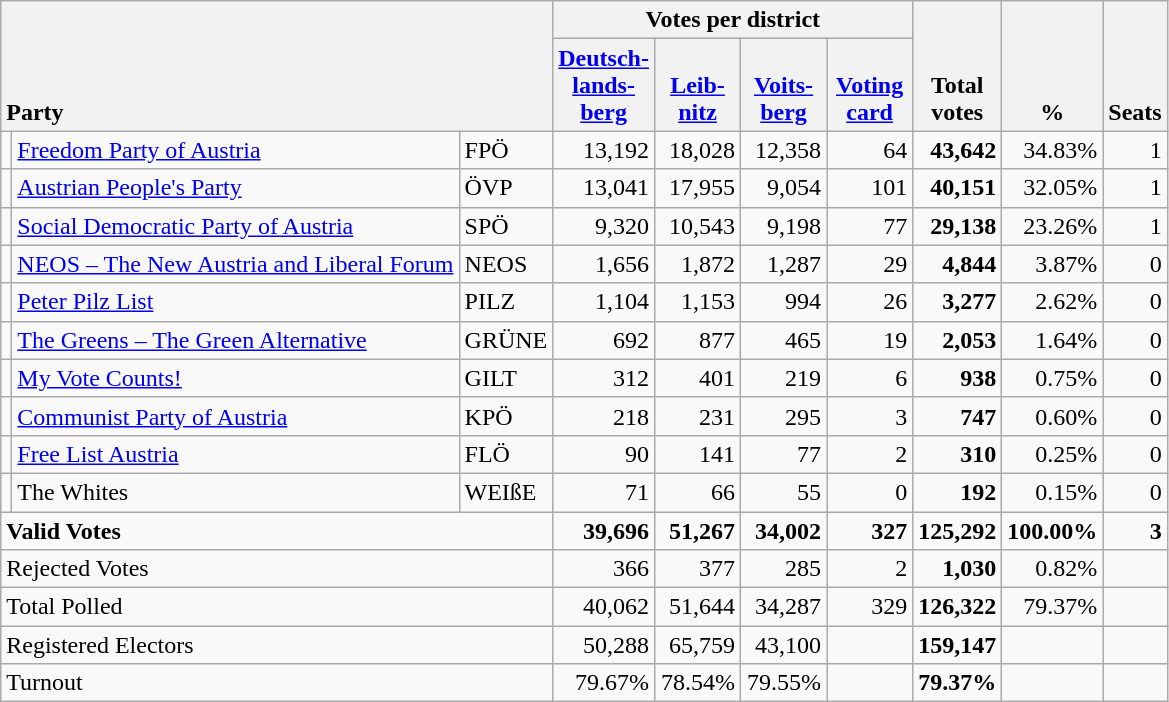<table class="wikitable" border="1" style="text-align:right;">
<tr>
<th style="text-align:left;" valign=bottom rowspan=2 colspan=3>Party</th>
<th colspan=4>Votes per district</th>
<th align=center valign=bottom rowspan=2 width="50">Total<br>votes</th>
<th align=center valign=bottom rowspan=2 width="50">%</th>
<th align=center valign=bottom rowspan=2>Seats</th>
</tr>
<tr>
<th align=center valign=bottom width="50"><a href='#'>Deutsch-<br>lands-<br>berg</a></th>
<th align=center valign=bottom width="50"><a href='#'>Leib-<br>nitz</a></th>
<th align=center valign=bottom width="50"><a href='#'>Voits-<br>berg</a></th>
<th align=center valign=bottom width="50"><a href='#'>Voting<br>card</a></th>
</tr>
<tr>
<td></td>
<td align=left><a href='#'>Freedom Party of Austria</a></td>
<td align=left>FPÖ</td>
<td>13,192</td>
<td>18,028</td>
<td>12,358</td>
<td>64</td>
<td><strong>43,642</strong></td>
<td>34.83%</td>
<td>1</td>
</tr>
<tr>
<td></td>
<td align=left><a href='#'>Austrian People's Party</a></td>
<td align=left>ÖVP</td>
<td>13,041</td>
<td>17,955</td>
<td>9,054</td>
<td>101</td>
<td><strong>40,151</strong></td>
<td>32.05%</td>
<td>1</td>
</tr>
<tr>
<td></td>
<td align=left><a href='#'>Social Democratic Party of Austria</a></td>
<td align=left>SPÖ</td>
<td>9,320</td>
<td>10,543</td>
<td>9,198</td>
<td>77</td>
<td><strong>29,138</strong></td>
<td>23.26%</td>
<td>1</td>
</tr>
<tr>
<td></td>
<td align=left style="white-space: nowrap;"><a href='#'>NEOS – The New Austria and Liberal Forum</a></td>
<td align=left>NEOS</td>
<td>1,656</td>
<td>1,872</td>
<td>1,287</td>
<td>29</td>
<td><strong>4,844</strong></td>
<td>3.87%</td>
<td>0</td>
</tr>
<tr>
<td></td>
<td align=left><a href='#'>Peter Pilz List</a></td>
<td align=left>PILZ</td>
<td>1,104</td>
<td>1,153</td>
<td>994</td>
<td>26</td>
<td><strong>3,277</strong></td>
<td>2.62%</td>
<td>0</td>
</tr>
<tr>
<td></td>
<td align=left><a href='#'>The Greens – The Green Alternative</a></td>
<td align=left>GRÜNE</td>
<td>692</td>
<td>877</td>
<td>465</td>
<td>19</td>
<td><strong>2,053</strong></td>
<td>1.64%</td>
<td>0</td>
</tr>
<tr>
<td></td>
<td align=left><a href='#'>My Vote Counts!</a></td>
<td align=left>GILT</td>
<td>312</td>
<td>401</td>
<td>219</td>
<td>6</td>
<td><strong>938</strong></td>
<td>0.75%</td>
<td>0</td>
</tr>
<tr>
<td></td>
<td align=left><a href='#'>Communist Party of Austria</a></td>
<td align=left>KPÖ</td>
<td>218</td>
<td>231</td>
<td>295</td>
<td>3</td>
<td><strong>747</strong></td>
<td>0.60%</td>
<td>0</td>
</tr>
<tr>
<td></td>
<td align=left><a href='#'>Free List Austria</a></td>
<td align=left>FLÖ</td>
<td>90</td>
<td>141</td>
<td>77</td>
<td>2</td>
<td><strong>310</strong></td>
<td>0.25%</td>
<td>0</td>
</tr>
<tr>
<td></td>
<td align=left>The Whites</td>
<td align=left>WEIßE</td>
<td>71</td>
<td>66</td>
<td>55</td>
<td>0</td>
<td><strong>192</strong></td>
<td>0.15%</td>
<td>0</td>
</tr>
<tr style="font-weight:bold">
<td align=left colspan=3>Valid Votes</td>
<td>39,696</td>
<td>51,267</td>
<td>34,002</td>
<td>327</td>
<td>125,292</td>
<td>100.00%</td>
<td>3</td>
</tr>
<tr>
<td align=left colspan=3>Rejected Votes</td>
<td>366</td>
<td>377</td>
<td>285</td>
<td>2</td>
<td><strong>1,030</strong></td>
<td>0.82%</td>
<td></td>
</tr>
<tr>
<td align=left colspan=3>Total Polled</td>
<td>40,062</td>
<td>51,644</td>
<td>34,287</td>
<td>329</td>
<td><strong>126,322</strong></td>
<td>79.37%</td>
<td></td>
</tr>
<tr>
<td align=left colspan=3>Registered Electors</td>
<td>50,288</td>
<td>65,759</td>
<td>43,100</td>
<td></td>
<td><strong>159,147</strong></td>
<td></td>
<td></td>
</tr>
<tr>
<td align=left colspan=3>Turnout</td>
<td>79.67%</td>
<td>78.54%</td>
<td>79.55%</td>
<td></td>
<td><strong>79.37%</strong></td>
<td></td>
<td></td>
</tr>
</table>
